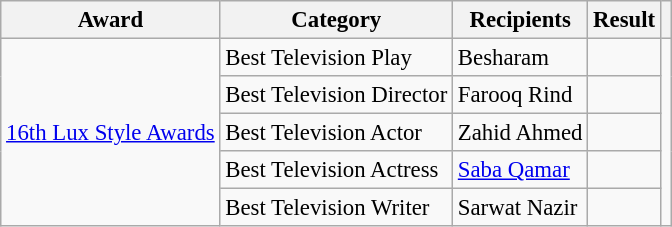<table class="wikitable plainrowheaders sortable" style="font-size: 95%;">
<tr>
<th scope="col">Award</th>
<th scope="col">Category</th>
<th scope="col">Recipients</th>
<th scope="col">Result</th>
<th scope="col" class="unsortable"></th>
</tr>
<tr>
<td rowspan="5"><a href='#'>16th Lux Style Awards</a></td>
<td>Best Television Play</td>
<td>Besharam</td>
<td></td>
<td style="text-align:center;"  rowspan="5"></td>
</tr>
<tr>
<td>Best Television Director</td>
<td>Farooq Rind</td>
<td></td>
</tr>
<tr>
<td>Best Television Actor</td>
<td>Zahid Ahmed</td>
<td></td>
</tr>
<tr>
<td>Best Television Actress</td>
<td><a href='#'>Saba Qamar</a></td>
<td></td>
</tr>
<tr>
<td>Best Television Writer</td>
<td>Sarwat Nazir</td>
<td></td>
</tr>
</table>
